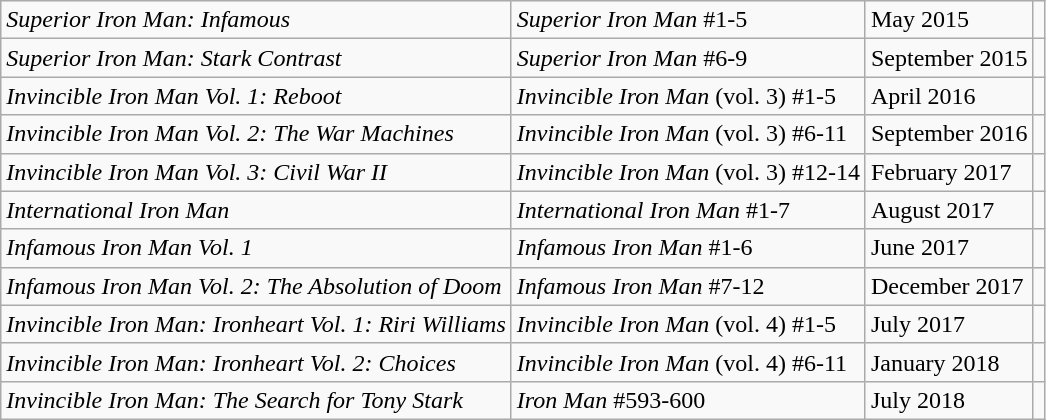<table class="wikitable sortable">
<tr>
<td><em>Superior Iron Man: Infamous</em></td>
<td><em>Superior Iron Man</em> #1-5</td>
<td>May 2015</td>
<td></td>
</tr>
<tr>
<td><em>Superior Iron Man: Stark Contrast</em></td>
<td><em>Superior Iron Man</em> #6-9</td>
<td>September 2015</td>
<td></td>
</tr>
<tr>
<td><em>Invincible Iron Man Vol. 1: Reboot</em></td>
<td><em>Invincible Iron Man</em> (vol. 3) #1-5</td>
<td>April 2016</td>
<td></td>
</tr>
<tr>
<td><em>Invincible Iron Man Vol. 2: The War Machines</em></td>
<td><em>Invincible Iron Man</em> (vol. 3) #6-11</td>
<td>September 2016</td>
<td></td>
</tr>
<tr>
<td><em>Invincible Iron Man Vol. 3: Civil War II</em></td>
<td><em>Invincible Iron Man</em> (vol. 3) #12-14</td>
<td>February 2017</td>
<td></td>
</tr>
<tr>
<td><em>International Iron Man</em></td>
<td><em>International Iron Man</em> #1-7</td>
<td>August 2017</td>
<td></td>
</tr>
<tr>
<td><em>Infamous Iron Man Vol. 1</em></td>
<td><em>Infamous Iron Man</em> #1-6</td>
<td>June 2017</td>
<td></td>
</tr>
<tr>
<td><em>Infamous Iron Man Vol. 2: The Absolution of Doom</em></td>
<td><em>Infamous Iron Man</em> #7-12</td>
<td>December 2017</td>
<td></td>
</tr>
<tr>
<td><em>Invincible Iron Man: Ironheart Vol. 1: Riri Williams</em></td>
<td><em>Invincible Iron Man</em> (vol. 4) #1-5</td>
<td>July 2017</td>
<td></td>
</tr>
<tr>
<td><em>Invincible Iron Man: Ironheart Vol. 2: Choices</em></td>
<td><em>Invincible Iron Man</em> (vol. 4) #6-11</td>
<td>January 2018</td>
<td></td>
</tr>
<tr>
<td><em>Invincible Iron Man: The Search for Tony Stark</em></td>
<td><em>Iron Man</em> #593-600</td>
<td>July 2018</td>
<td></td>
</tr>
</table>
